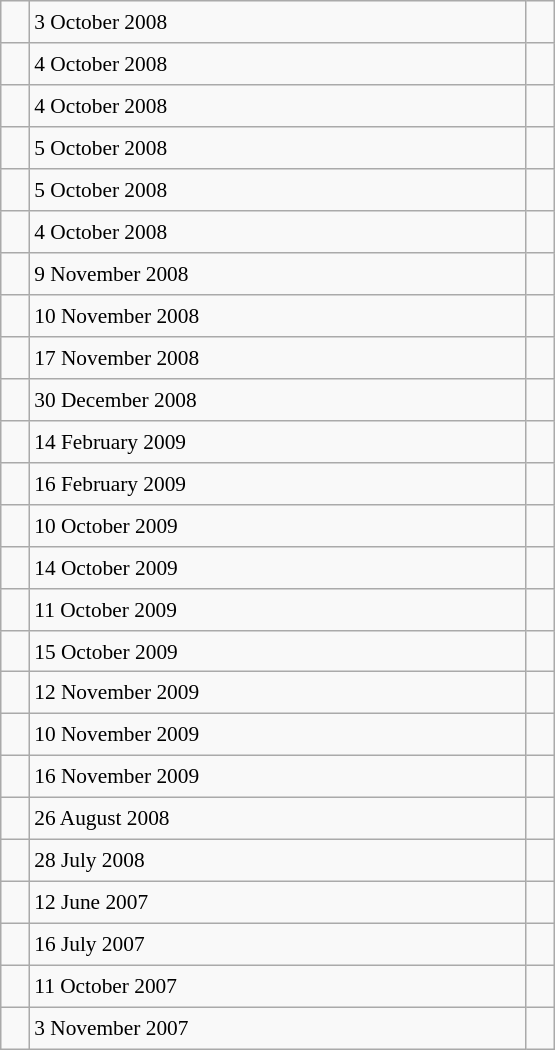<table class="wikitable" style="font-size: 89%; float: left; width: 26em; margin-right: 1em; height: 700px">
<tr>
<td></td>
<td>3 October 2008</td>
<td></td>
</tr>
<tr>
<td></td>
<td>4 October 2008</td>
<td></td>
</tr>
<tr>
<td></td>
<td>4 October 2008</td>
<td></td>
</tr>
<tr>
<td></td>
<td>5 October 2008</td>
<td></td>
</tr>
<tr>
<td></td>
<td>5 October 2008</td>
<td></td>
</tr>
<tr>
<td></td>
<td>4 October 2008</td>
<td></td>
</tr>
<tr>
<td></td>
<td>9 November 2008</td>
<td></td>
</tr>
<tr>
<td></td>
<td>10 November 2008</td>
<td></td>
</tr>
<tr>
<td></td>
<td>17 November 2008</td>
<td></td>
</tr>
<tr>
<td></td>
<td>30 December 2008</td>
<td></td>
</tr>
<tr>
<td></td>
<td>14 February 2009</td>
<td></td>
</tr>
<tr>
<td></td>
<td>16 February 2009</td>
<td></td>
</tr>
<tr>
<td></td>
<td>10 October 2009</td>
<td></td>
</tr>
<tr>
<td></td>
<td>14 October 2009</td>
<td></td>
</tr>
<tr>
<td></td>
<td>11 October 2009</td>
<td></td>
</tr>
<tr>
<td></td>
<td>15 October 2009</td>
<td></td>
</tr>
<tr>
<td></td>
<td>12 November 2009</td>
<td></td>
</tr>
<tr>
<td></td>
<td>10 November 2009</td>
<td></td>
</tr>
<tr>
<td></td>
<td>16 November 2009</td>
<td></td>
</tr>
<tr>
<td></td>
<td>26 August 2008</td>
<td></td>
</tr>
<tr>
<td></td>
<td>28 July 2008</td>
<td></td>
</tr>
<tr>
<td></td>
<td>12 June 2007</td>
<td></td>
</tr>
<tr>
<td></td>
<td>16 July 2007</td>
<td></td>
</tr>
<tr>
<td></td>
<td>11 October 2007</td>
<td></td>
</tr>
<tr>
<td></td>
<td>3 November 2007</td>
<td></td>
</tr>
</table>
